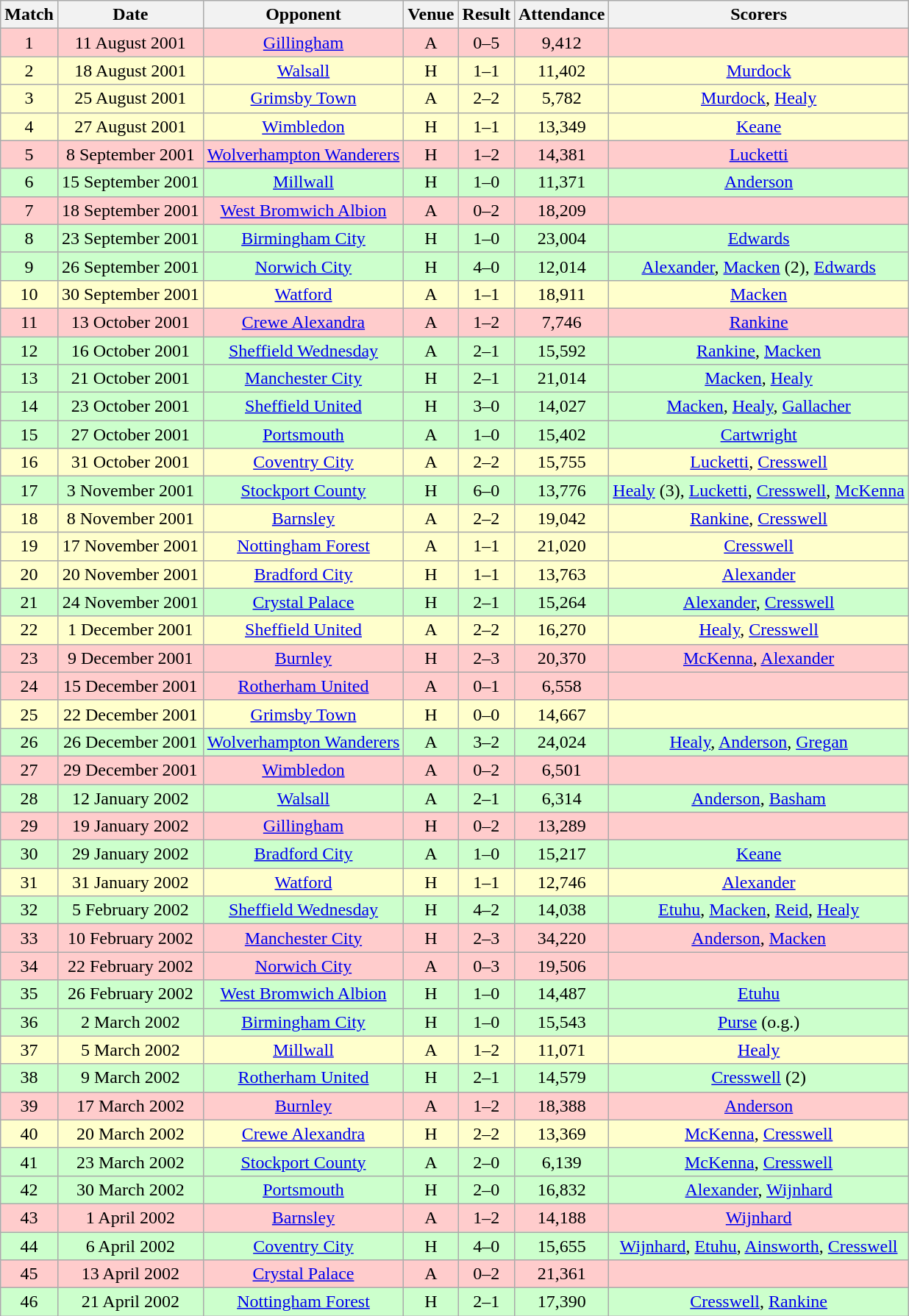<table class="wikitable" style="font-size:100%; text-align:center">
<tr>
<th>Match</th>
<th>Date</th>
<th>Opponent</th>
<th>Venue</th>
<th>Result</th>
<th>Attendance</th>
<th>Scorers</th>
</tr>
<tr style="background: #FFCCCC;">
<td>1</td>
<td>11 August 2001</td>
<td><a href='#'>Gillingham</a></td>
<td>A</td>
<td>0–5</td>
<td>9,412</td>
<td></td>
</tr>
<tr style="background: #FFFFCC;">
<td>2</td>
<td>18 August 2001</td>
<td><a href='#'>Walsall</a></td>
<td>H</td>
<td>1–1</td>
<td>11,402</td>
<td><a href='#'>Murdock</a></td>
</tr>
<tr style="background: #FFFFCC;">
<td>3</td>
<td>25 August 2001</td>
<td><a href='#'>Grimsby Town</a></td>
<td>A</td>
<td>2–2</td>
<td>5,782</td>
<td><a href='#'>Murdock</a>, <a href='#'>Healy</a></td>
</tr>
<tr style="background: #FFFFCC;">
<td>4</td>
<td>27 August 2001</td>
<td><a href='#'>Wimbledon</a></td>
<td>H</td>
<td>1–1</td>
<td>13,349</td>
<td><a href='#'>Keane</a></td>
</tr>
<tr style="background: #FFCCCC;">
<td>5</td>
<td>8 September 2001</td>
<td><a href='#'>Wolverhampton Wanderers</a></td>
<td>H</td>
<td>1–2</td>
<td>14,381</td>
<td><a href='#'>Lucketti</a></td>
</tr>
<tr style="background: #CCFFCC;">
<td>6</td>
<td>15 September 2001</td>
<td><a href='#'>Millwall</a></td>
<td>H</td>
<td>1–0</td>
<td>11,371</td>
<td><a href='#'>Anderson</a></td>
</tr>
<tr style="background: #FFCCCC;">
<td>7</td>
<td>18 September 2001</td>
<td><a href='#'>West Bromwich Albion</a></td>
<td>A</td>
<td>0–2</td>
<td>18,209</td>
<td></td>
</tr>
<tr style="background: #CCFFCC;">
<td>8</td>
<td>23 September 2001</td>
<td><a href='#'>Birmingham City</a></td>
<td>H</td>
<td>1–0</td>
<td>23,004</td>
<td><a href='#'>Edwards</a></td>
</tr>
<tr style="background: #CCFFCC;">
<td>9</td>
<td>26 September 2001</td>
<td><a href='#'>Norwich City</a></td>
<td>H</td>
<td>4–0</td>
<td>12,014</td>
<td><a href='#'>Alexander</a>, <a href='#'>Macken</a> (2), <a href='#'>Edwards</a></td>
</tr>
<tr style="background: #FFFFCC;">
<td>10</td>
<td>30 September 2001</td>
<td><a href='#'>Watford</a></td>
<td>A</td>
<td>1–1</td>
<td>18,911</td>
<td><a href='#'>Macken</a></td>
</tr>
<tr style="background: #FFCCCC;">
<td>11</td>
<td>13 October 2001</td>
<td><a href='#'>Crewe Alexandra</a></td>
<td>A</td>
<td>1–2</td>
<td>7,746</td>
<td><a href='#'>Rankine</a></td>
</tr>
<tr style="background: #CCFFCC;">
<td>12</td>
<td>16 October 2001</td>
<td><a href='#'>Sheffield Wednesday</a></td>
<td>A</td>
<td>2–1</td>
<td>15,592</td>
<td><a href='#'>Rankine</a>, <a href='#'>Macken</a></td>
</tr>
<tr style="background: #CCFFCC;">
<td>13</td>
<td>21 October 2001</td>
<td><a href='#'>Manchester City</a></td>
<td>H</td>
<td>2–1</td>
<td>21,014</td>
<td><a href='#'>Macken</a>, <a href='#'>Healy</a></td>
</tr>
<tr style="background: #CCFFCC;">
<td>14</td>
<td>23 October 2001</td>
<td><a href='#'>Sheffield United</a></td>
<td>H</td>
<td>3–0</td>
<td>14,027</td>
<td><a href='#'>Macken</a>, <a href='#'>Healy</a>, <a href='#'>Gallacher</a></td>
</tr>
<tr style="background: #CCFFCC;">
<td>15</td>
<td>27 October 2001</td>
<td><a href='#'>Portsmouth</a></td>
<td>A</td>
<td>1–0</td>
<td>15,402</td>
<td><a href='#'>Cartwright</a></td>
</tr>
<tr style="background: #FFFFCC;">
<td>16</td>
<td>31 October 2001</td>
<td><a href='#'>Coventry City</a></td>
<td>A</td>
<td>2–2</td>
<td>15,755</td>
<td><a href='#'>Lucketti</a>, <a href='#'>Cresswell</a></td>
</tr>
<tr style="background: #CCFFCC;">
<td>17</td>
<td>3 November 2001</td>
<td><a href='#'>Stockport County</a></td>
<td>H</td>
<td>6–0</td>
<td>13,776</td>
<td><a href='#'>Healy</a> (3), <a href='#'>Lucketti</a>, <a href='#'>Cresswell</a>, <a href='#'>McKenna</a></td>
</tr>
<tr style="background: #FFFFCC;">
<td>18</td>
<td>8 November 2001</td>
<td><a href='#'>Barnsley</a></td>
<td>A</td>
<td>2–2</td>
<td>19,042</td>
<td><a href='#'>Rankine</a>, <a href='#'>Cresswell</a></td>
</tr>
<tr style="background: #FFFFCC;">
<td>19</td>
<td>17 November 2001</td>
<td><a href='#'>Nottingham Forest</a></td>
<td>A</td>
<td>1–1</td>
<td>21,020</td>
<td><a href='#'>Cresswell</a></td>
</tr>
<tr style="background: #FFFFCC;">
<td>20</td>
<td>20 November 2001</td>
<td><a href='#'>Bradford City</a></td>
<td>H</td>
<td>1–1</td>
<td>13,763</td>
<td><a href='#'>Alexander</a></td>
</tr>
<tr style="background: #CCFFCC;">
<td>21</td>
<td>24 November 2001</td>
<td><a href='#'>Crystal Palace</a></td>
<td>H</td>
<td>2–1</td>
<td>15,264</td>
<td><a href='#'>Alexander</a>, <a href='#'>Cresswell</a></td>
</tr>
<tr style="background: #FFFFCC;">
<td>22</td>
<td>1 December 2001</td>
<td><a href='#'>Sheffield United</a></td>
<td>A</td>
<td>2–2</td>
<td>16,270</td>
<td><a href='#'>Healy</a>, <a href='#'>Cresswell</a></td>
</tr>
<tr style="background: #FFCCCC;">
<td>23</td>
<td>9 December 2001</td>
<td><a href='#'>Burnley</a></td>
<td>H</td>
<td>2–3</td>
<td>20,370</td>
<td><a href='#'>McKenna</a>, <a href='#'>Alexander</a></td>
</tr>
<tr style="background: #FFCCCC;">
<td>24</td>
<td>15 December 2001</td>
<td><a href='#'>Rotherham United</a></td>
<td>A</td>
<td>0–1</td>
<td>6,558</td>
<td></td>
</tr>
<tr style="background: #FFFFCC;">
<td>25</td>
<td>22 December 2001</td>
<td><a href='#'>Grimsby Town</a></td>
<td>H</td>
<td>0–0</td>
<td>14,667</td>
<td></td>
</tr>
<tr style="background: #CCFFCC;">
<td>26</td>
<td>26 December 2001</td>
<td><a href='#'>Wolverhampton Wanderers</a></td>
<td>A</td>
<td>3–2</td>
<td>24,024</td>
<td><a href='#'>Healy</a>, <a href='#'>Anderson</a>, <a href='#'>Gregan</a></td>
</tr>
<tr style="background: #FFCCCC;">
<td>27</td>
<td>29 December 2001</td>
<td><a href='#'>Wimbledon</a></td>
<td>A</td>
<td>0–2</td>
<td>6,501</td>
<td></td>
</tr>
<tr style="background: #CCFFCC;">
<td>28</td>
<td>12 January 2002</td>
<td><a href='#'>Walsall</a></td>
<td>A</td>
<td>2–1</td>
<td>6,314</td>
<td><a href='#'>Anderson</a>, <a href='#'>Basham</a></td>
</tr>
<tr style="background: #FFCCCC;">
<td>29</td>
<td>19 January 2002</td>
<td><a href='#'>Gillingham</a></td>
<td>H</td>
<td>0–2</td>
<td>13,289</td>
<td></td>
</tr>
<tr style="background: #CCFFCC;">
<td>30</td>
<td>29 January 2002</td>
<td><a href='#'>Bradford City</a></td>
<td>A</td>
<td>1–0</td>
<td>15,217</td>
<td><a href='#'>Keane</a></td>
</tr>
<tr style="background: #FFFFCC;">
<td>31</td>
<td>31 January 2002</td>
<td><a href='#'>Watford</a></td>
<td>H</td>
<td>1–1</td>
<td>12,746</td>
<td><a href='#'>Alexander</a></td>
</tr>
<tr style="background: #CCFFCC;">
<td>32</td>
<td>5 February 2002</td>
<td><a href='#'>Sheffield Wednesday</a></td>
<td>H</td>
<td>4–2</td>
<td>14,038</td>
<td><a href='#'>Etuhu</a>, <a href='#'>Macken</a>, <a href='#'>Reid</a>, <a href='#'>Healy</a></td>
</tr>
<tr style="background: #FFCCCC;">
<td>33</td>
<td>10 February 2002</td>
<td><a href='#'>Manchester City</a></td>
<td>H</td>
<td>2–3</td>
<td>34,220</td>
<td><a href='#'>Anderson</a>, <a href='#'>Macken</a></td>
</tr>
<tr style="background: #FFCCCC;">
<td>34</td>
<td>22 February 2002</td>
<td><a href='#'>Norwich City</a></td>
<td>A</td>
<td>0–3</td>
<td>19,506</td>
<td></td>
</tr>
<tr style="background: #CCFFCC;">
<td>35</td>
<td>26 February 2002</td>
<td><a href='#'>West Bromwich Albion</a></td>
<td>H</td>
<td>1–0</td>
<td>14,487</td>
<td><a href='#'>Etuhu</a></td>
</tr>
<tr style="background: #CCFFCC;">
<td>36</td>
<td>2 March 2002</td>
<td><a href='#'>Birmingham City</a></td>
<td>H</td>
<td>1–0</td>
<td>15,543</td>
<td><a href='#'>Purse</a> (o.g.)</td>
</tr>
<tr style="background: #FFFFCC;">
<td>37</td>
<td>5 March 2002</td>
<td><a href='#'>Millwall</a></td>
<td>A</td>
<td>1–2</td>
<td>11,071</td>
<td><a href='#'>Healy</a></td>
</tr>
<tr style="background: #CCFFCC;">
<td>38</td>
<td>9 March 2002</td>
<td><a href='#'>Rotherham United</a></td>
<td>H</td>
<td>2–1</td>
<td>14,579</td>
<td><a href='#'>Cresswell</a> (2)</td>
</tr>
<tr style="background: #FFCCCC;">
<td>39</td>
<td>17 March 2002</td>
<td><a href='#'>Burnley</a></td>
<td>A</td>
<td>1–2</td>
<td>18,388</td>
<td><a href='#'>Anderson</a></td>
</tr>
<tr style="background: #FFFFCC;">
<td>40</td>
<td>20 March 2002</td>
<td><a href='#'>Crewe Alexandra</a></td>
<td>H</td>
<td>2–2</td>
<td>13,369</td>
<td><a href='#'>McKenna</a>, <a href='#'>Cresswell</a></td>
</tr>
<tr style="background: #CCFFCC;">
<td>41</td>
<td>23 March 2002</td>
<td><a href='#'>Stockport County</a></td>
<td>A</td>
<td>2–0</td>
<td>6,139</td>
<td><a href='#'>McKenna</a>, <a href='#'>Cresswell</a></td>
</tr>
<tr style="background: #CCFFCC;">
<td>42</td>
<td>30 March 2002</td>
<td><a href='#'>Portsmouth</a></td>
<td>H</td>
<td>2–0</td>
<td>16,832</td>
<td><a href='#'>Alexander</a>, <a href='#'>Wijnhard</a></td>
</tr>
<tr style="background: #FFCCCC;">
<td>43</td>
<td>1 April 2002</td>
<td><a href='#'>Barnsley</a></td>
<td>A</td>
<td>1–2</td>
<td>14,188</td>
<td><a href='#'>Wijnhard</a></td>
</tr>
<tr style="background: #CCFFCC;">
<td>44</td>
<td>6 April 2002</td>
<td><a href='#'>Coventry City</a></td>
<td>H</td>
<td>4–0</td>
<td>15,655</td>
<td><a href='#'>Wijnhard</a>, <a href='#'>Etuhu</a>, <a href='#'>Ainsworth</a>, <a href='#'>Cresswell</a></td>
</tr>
<tr style="background: #FFCCCC;">
<td>45</td>
<td>13 April 2002</td>
<td><a href='#'>Crystal Palace</a></td>
<td>A</td>
<td>0–2</td>
<td>21,361</td>
<td></td>
</tr>
<tr style="background: #CCFFCC;">
<td>46</td>
<td>21 April 2002</td>
<td><a href='#'>Nottingham Forest</a></td>
<td>H</td>
<td>2–1</td>
<td>17,390</td>
<td><a href='#'>Cresswell</a>, <a href='#'>Rankine</a></td>
</tr>
</table>
